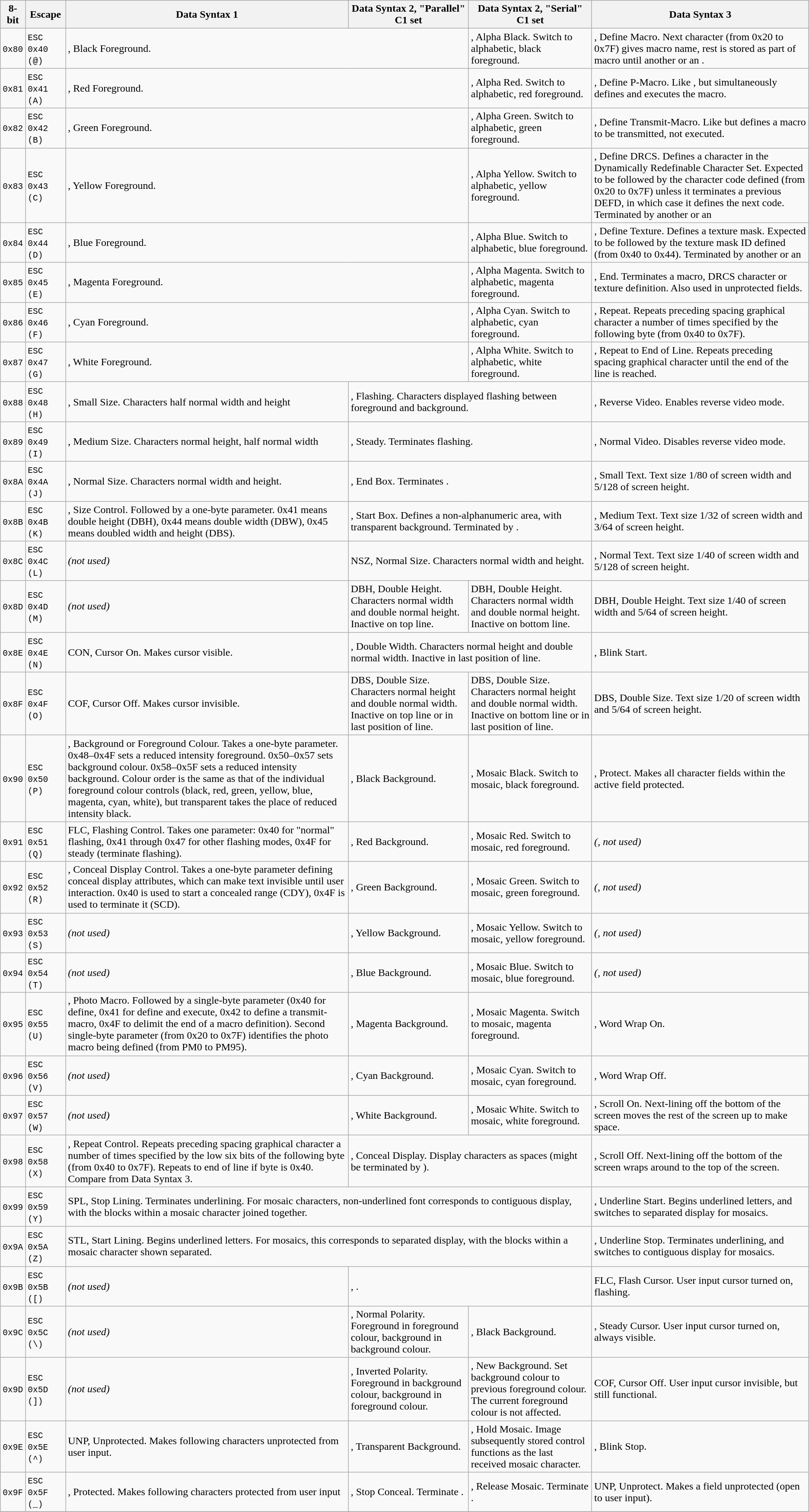<table class="wikitable">
<tr>
<th>8-bit</th>
<th>Escape</th>
<th>Data Syntax 1</th>
<th>Data Syntax 2, "Parallel" C1 set</th>
<th>Data Syntax 2, "Serial" C1 set</th>
<th>Data Syntax 3</th>
</tr>
<tr>
<td><code>0x80</code></td>
<td><code>ESC 0x40 (@)</code></td>
<td colspan=2>, Black Foreground.</td>
<td>, Alpha Black. Switch to alphabetic, black foreground.</td>
<td>, Define Macro. Next character (from 0x20 to 0x7F) gives macro name, rest is stored as part of macro until another  or an .</td>
</tr>
<tr>
<td><code>0x81</code></td>
<td><code>ESC 0x41 (A)</code></td>
<td colspan=2>, Red Foreground.</td>
<td>, Alpha Red. Switch to alphabetic, red foreground.</td>
<td>, Define P-Macro. Like , but simultaneously defines and executes the macro.</td>
</tr>
<tr>
<td><code>0x82</code></td>
<td><code>ESC 0x42 (B)</code></td>
<td colspan=2>, Green Foreground.</td>
<td>, Alpha Green. Switch to alphabetic, green foreground.</td>
<td>, Define Transmit-Macro. Like  but defines a macro to be transmitted, not executed.</td>
</tr>
<tr>
<td><code>0x83</code></td>
<td><code>ESC 0x43 (C)</code></td>
<td colspan=2>, Yellow Foreground.</td>
<td>, Alpha Yellow. Switch to alphabetic, yellow foreground.</td>
<td>, Define DRCS. Defines a character in the Dynamically Redefinable Character Set. Expected to be followed by the character code defined (from 0x20 to 0x7F) unless it terminates a previous DEFD, in which case it defines the next code. Terminated by another  or an </td>
</tr>
<tr>
<td><code>0x84</code></td>
<td><code>ESC 0x44 (D)</code></td>
<td colspan=2>, Blue Foreground.</td>
<td>, Alpha Blue. Switch to alphabetic, blue foreground.</td>
<td>, Define Texture. Defines a texture mask. Expected to be followed by the texture mask ID defined (from 0x40 to 0x44). Terminated by another  or an </td>
</tr>
<tr>
<td><code>0x85</code></td>
<td><code>ESC 0x45 (E)</code></td>
<td colspan=2>, Magenta Foreground.</td>
<td>, Alpha Magenta. Switch to alphabetic, magenta foreground.</td>
<td>, End. Terminates a macro, DRCS character or texture definition. Also used in unprotected fields.</td>
</tr>
<tr>
<td><code>0x86</code></td>
<td><code>ESC 0x46 (F)</code></td>
<td colspan=2>, Cyan Foreground.</td>
<td>, Alpha Cyan. Switch to alphabetic, cyan foreground.</td>
<td>, Repeat. Repeats preceding spacing graphical character a number of times specified by the following byte (from 0x40 to 0x7F).</td>
</tr>
<tr>
<td><code>0x87</code></td>
<td><code>ESC 0x47 (G)</code></td>
<td colspan=2>, White Foreground.</td>
<td>, Alpha White. Switch to alphabetic, white foreground.</td>
<td>, Repeat to End of Line. Repeats preceding spacing graphical character until the end of the line is reached.</td>
</tr>
<tr>
<td><code>0x88</code></td>
<td><code>ESC 0x48 (H)</code></td>
<td>, Small Size. Characters half normal width and height</td>
<td colspan=2>, Flashing. Characters displayed flashing between foreground and background.</td>
<td>, Reverse Video. Enables reverse video mode.</td>
</tr>
<tr>
<td><code>0x89</code></td>
<td><code>ESC 0x49 (I)</code></td>
<td>, Medium Size. Characters normal height, half normal width</td>
<td colspan=2>, Steady. Terminates flashing.</td>
<td>, Normal Video. Disables reverse video mode.</td>
</tr>
<tr>
<td><code>0x8A</code></td>
<td><code>ESC 0x4A (J)</code></td>
<td>, Normal Size. Characters normal width and height.</td>
<td colspan=2>, End Box. Terminates .</td>
<td>, Small Text. Text size 1/80 of screen width and 5/128 of screen height.</td>
</tr>
<tr>
<td><code>0x8B</code></td>
<td><code>ESC 0x4B (K)</code></td>
<td>, Size Control. Followed by a one-byte parameter. 0x41 means double height (DBH), 0x44 means double width (DBW), 0x45 means doubled width and height (DBS).</td>
<td colspan=2>, Start Box. Defines a non-alphanumeric area, with transparent background. Terminated by .</td>
<td>, Medium Text. Text size 1/32 of screen width and 3/64 of screen height.</td>
</tr>
<tr>
<td><code>0x8C</code></td>
<td><code>ESC 0x4C (L)</code></td>
<td><em>(not used)</em></td>
<td colspan=2>NSZ, Normal Size. Characters normal width and height.</td>
<td>, Normal Text. Text size 1/40 of screen width and 5/128 of screen height.</td>
</tr>
<tr id="DBH">
<td><code>0x8D</code></td>
<td><code>ESC 0x4D (M)</code></td>
<td><em>(not used)</em></td>
<td>DBH, Double Height. Characters normal width and double normal height. Inactive on top line.</td>
<td>DBH, Double Height. Characters normal width and double normal height. Inactive on bottom line.</td>
<td>DBH, Double Height. Text size 1/40 of screen width and 5/64 of screen height.</td>
</tr>
<tr>
<td><code>0x8E</code></td>
<td><code>ESC 0x4E (N)</code></td>
<td>CON, Cursor On. Makes cursor visible.</td>
<td colspan=2>, Double Width. Characters normal height and double normal width. Inactive in last position of line.</td>
<td>, Blink Start.</td>
</tr>
<tr id="DBS">
<td><code>0x8F</code></td>
<td><code>ESC 0x4F (O)</code></td>
<td>COF, Cursor Off. Makes cursor invisible.</td>
<td>DBS, Double Size. Characters normal height and double normal width. Inactive on top line or in last position of line.</td>
<td>DBS, Double Size. Characters normal height and double normal width. Inactive on bottom line or in last position of line.</td>
<td>DBS, Double Size. Text size 1/20 of screen width and 5/64 of screen height.</td>
</tr>
<tr>
<td><code>0x90</code></td>
<td><code>ESC 0x50 (P)</code></td>
<td>, Background or Foreground Colour. Takes a one-byte parameter. 0x48–0x4F sets a reduced intensity foreground. 0x50–0x57 sets background colour. 0x58–0x5F sets a reduced intensity background. Colour order is the same as that of the individual foreground colour controls (black, red, green, yellow, blue, magenta, cyan, white), but transparent takes the place of reduced intensity black.</td>
<td>, Black Background.</td>
<td>, Mosaic Black. Switch to mosaic, black foreground.</td>
<td>, Protect. Makes all character fields within the active field protected.</td>
</tr>
<tr>
<td><code>0x91</code></td>
<td><code>ESC 0x51 (Q)</code></td>
<td>FLC, Flashing Control. Takes one parameter: 0x40 for "normal" flashing, 0x41 through 0x47 for other flashing modes, 0x4F for steady (terminate flashing).</td>
<td>, Red Background.</td>
<td>, Mosaic Red. Switch to mosaic, red foreground.</td>
<td><em>(, not used)</em></td>
</tr>
<tr>
<td><code>0x92</code></td>
<td><code>ESC 0x52 (R)</code></td>
<td>, Conceal Display Control. Takes a one-byte parameter defining conceal display attributes, which can make text invisible until user interaction. 0x40 is used to start a concealed range (CDY), 0x4F is used to terminate it (SCD).</td>
<td>, Green Background.</td>
<td>, Mosaic Green. Switch to mosaic, green foreground.</td>
<td><em>(, not used)</em></td>
</tr>
<tr>
<td><code>0x93</code></td>
<td><code>ESC 0x53 (S)</code></td>
<td><em>(not used)</em></td>
<td>, Yellow Background.</td>
<td>, Mosaic Yellow. Switch to mosaic, yellow foreground.</td>
<td><em>(, not used)</em></td>
</tr>
<tr>
<td><code>0x94</code></td>
<td><code>ESC 0x54 (T)</code></td>
<td><em>(not used)</em></td>
<td>, Blue Background.</td>
<td>, Mosaic Blue. Switch to mosaic, blue foreground.</td>
<td><em>(, not used)</em></td>
</tr>
<tr>
<td><code>0x95</code></td>
<td><code>ESC 0x55 (U)</code></td>
<td>, Photo Macro. Followed by a single-byte parameter (0x40 for define, 0x41 for define and execute, 0x42 to define a transmit-macro, 0x4F to delimit the end of a macro definition). Second single-byte parameter (from 0x20 to 0x7F) identifies the photo macro being defined (from PM0 to PM95).</td>
<td>, Magenta Background.</td>
<td>, Mosaic Magenta. Switch to mosaic, magenta foreground.</td>
<td>, Word Wrap On.</td>
</tr>
<tr>
<td><code>0x96</code></td>
<td><code>ESC 0x56 (V)</code></td>
<td><em>(not used)</em></td>
<td>, Cyan Background.</td>
<td>, Mosaic Cyan. Switch to mosaic, cyan foreground.</td>
<td>, Word Wrap Off.</td>
</tr>
<tr>
<td><code>0x97</code></td>
<td><code>ESC 0x57 (W)</code></td>
<td><em>(not used)</em></td>
<td>, White Background.</td>
<td>, Mosaic White. Switch to mosaic, white foreground.</td>
<td>, Scroll On. Next-lining off the bottom of the screen moves the rest of the screen up to make space.</td>
</tr>
<tr>
<td><code>0x98</code></td>
<td><code>ESC 0x58 (X)</code></td>
<td>, Repeat Control. Repeats preceding spacing graphical character a number of times specified by the low six bits of the following byte (from 0x40 to 0x7F). Repeats to end of line if byte is 0x40. Compare  from Data Syntax 3.</td>
<td colspan="2">, Conceal Display. Display characters as spaces (might be terminated by ).</td>
<td>, Scroll Off. Next-lining off the bottom of the screen wraps around to the top of the screen.</td>
</tr>
<tr id="SPL">
<td><code>0x99</code></td>
<td><code>ESC 0x59 (Y)</code></td>
<td colspan="3">SPL, Stop Lining. Terminates underlining. For mosaic characters, non-underlined font corresponds to contiguous display, with the blocks within a mosaic character joined together.</td>
<td>, Underline Start. Begins underlined letters, and switches to separated display for mosaics.</td>
</tr>
<tr id="STL">
<td><code>0x9A</code></td>
<td><code>ESC 0x5A (Z)</code></td>
<td colspan="3">STL, Start Lining. Begins underlined letters. For mosaics, this corresponds to separated display, with the blocks within a mosaic character shown separated.</td>
<td>, Underline Stop. Terminates underlining, and switches to contiguous display for mosaics.</td>
</tr>
<tr>
<td><code>0x9B</code></td>
<td><code>ESC 0x5B ([)</code></td>
<td><em>(not used)</em></td>
<td colspan="2">, .</td>
<td>FLC, Flash Cursor. User input cursor turned on, flashing.</td>
</tr>
<tr>
<td><code>0x9C</code></td>
<td><code>ESC 0x5C (\)</code></td>
<td><em>(not used)</em></td>
<td>, Normal Polarity. Foreground in foreground colour, background in background colour.</td>
<td>, Black Background.</td>
<td>, Steady Cursor. User input cursor turned on, always visible.</td>
</tr>
<tr>
<td><code>0x9D</code></td>
<td><code>ESC 0x5D (])</code></td>
<td><em>(not used)</em></td>
<td>, Inverted Polarity. Foreground in background colour, background in foreground colour.</td>
<td>, New Background. Set background colour to previous foreground colour. The current foreground colour is not affected.</td>
<td>COF, Cursor Off. User input cursor invisible, but still functional.</td>
</tr>
<tr>
<td><code>0x9E</code></td>
<td><code>ESC 0x5E (^)</code></td>
<td>UNP, Unprotected. Makes following characters unprotected from user input.</td>
<td>, Transparent Background.</td>
<td>, Hold Mosaic. Image subsequently stored control functions as the last received mosaic character.</td>
<td>, Blink Stop.</td>
</tr>
<tr>
<td><code>0x9F</code></td>
<td><code>ESC 0x5F (_)</code></td>
<td>, Protected. Makes following characters protected from user input</td>
<td>, Stop Conceal. Terminate .</td>
<td>, Release Mosaic. Terminate .</td>
<td>UNP, Unprotect. Makes a field unprotected (open to user input).</td>
</tr>
<tr>
</tr>
</table>
